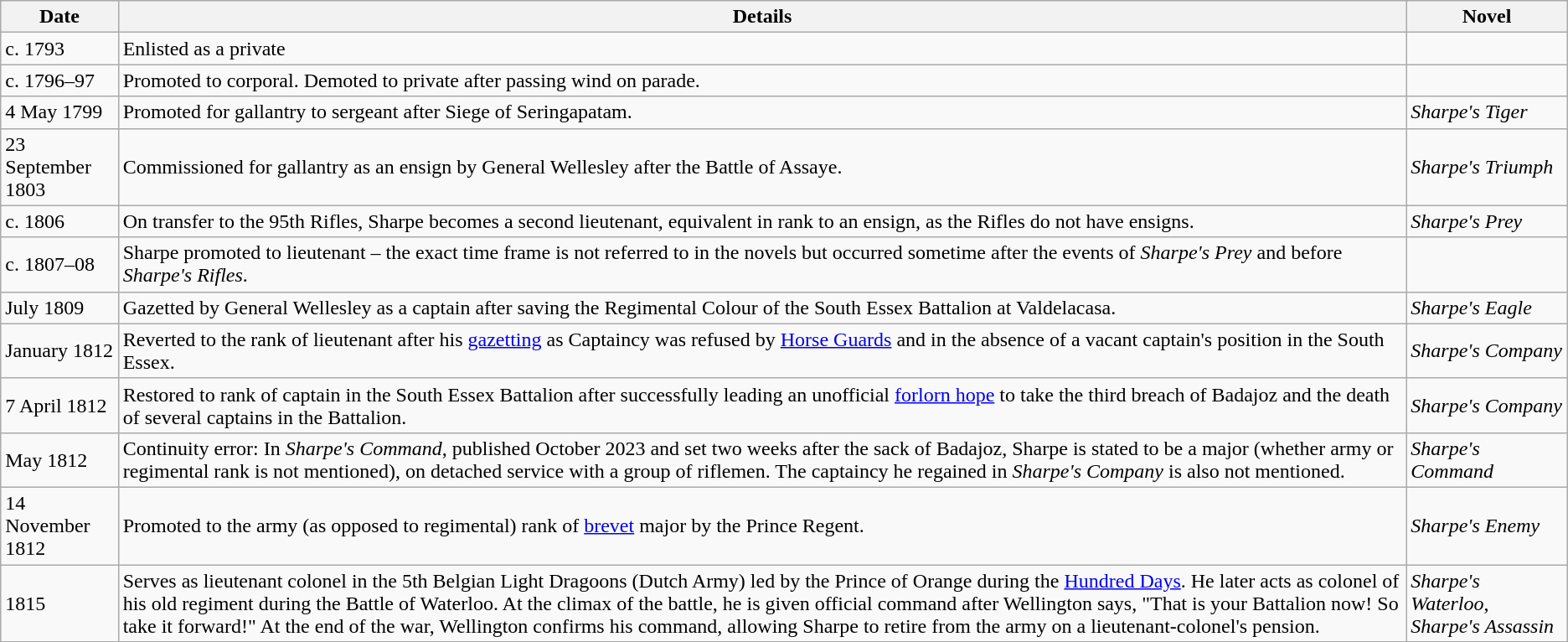<table class="wikitable">
<tr>
<th>Date</th>
<th>Details</th>
<th>Novel</th>
</tr>
<tr>
<td>c. 1793</td>
<td>Enlisted as a private</td>
<td></td>
</tr>
<tr>
<td>c. 1796–97</td>
<td>Promoted to corporal. Demoted to private after passing wind on parade.</td>
<td></td>
</tr>
<tr>
<td>4 May 1799</td>
<td>Promoted for gallantry to sergeant after Siege of Seringapatam.</td>
<td><em>Sharpe's Tiger</em></td>
</tr>
<tr>
<td>23 September 1803</td>
<td>Commissioned for gallantry as an ensign by General Wellesley after the Battle of Assaye.</td>
<td><em>Sharpe's Triumph</em></td>
</tr>
<tr>
<td>c. 1806</td>
<td>On transfer to the 95th Rifles, Sharpe becomes a second lieutenant, equivalent in rank to an ensign, as the Rifles do not have ensigns.</td>
<td><em>Sharpe's Prey</em></td>
</tr>
<tr>
<td>c. 1807–08</td>
<td>Sharpe promoted to lieutenant – the exact time frame is not referred to in the novels but occurred sometime after the events of <em>Sharpe's Prey</em> and before <em>Sharpe's Rifles</em>.</td>
<td></td>
</tr>
<tr>
<td>July 1809</td>
<td>Gazetted by General Wellesley as a captain after saving the Regimental Colour of the South Essex Battalion at Valdelacasa.</td>
<td><em>Sharpe's Eagle</em></td>
</tr>
<tr>
<td>January 1812</td>
<td>Reverted to the rank of lieutenant after his <a href='#'>gazetting</a> as Captaincy was refused by <a href='#'>Horse Guards</a> and in the absence of a vacant captain's position in the South Essex.</td>
<td><em>Sharpe's Company</em></td>
</tr>
<tr>
<td>7 April 1812</td>
<td>Restored to rank of captain in the South Essex Battalion after successfully leading an unofficial <a href='#'>forlorn hope</a> to take the third breach of Badajoz and the death of several captains in the Battalion.</td>
<td><em>Sharpe's Company</em></td>
</tr>
<tr>
<td>May 1812</td>
<td>Continuity error: In <em>Sharpe's Command</em>, published October 2023 and set two weeks after the sack of Badajoz, Sharpe is stated to be a major (whether army or regimental rank is not mentioned), on detached service with a group of riflemen. The captaincy he regained in <em>Sharpe's Company</em> is also not mentioned.</td>
<td><em>Sharpe's Command</em></td>
</tr>
<tr>
<td>14 November 1812</td>
<td>Promoted to the army (as opposed to regimental) rank of <a href='#'>brevet</a> major by the Prince Regent.</td>
<td><em>Sharpe's Enemy</em></td>
</tr>
<tr>
<td>1815</td>
<td>Serves as lieutenant colonel in the 5th Belgian Light Dragoons (Dutch Army) led by the Prince of Orange during the <a href='#'>Hundred Days</a>. He later acts as colonel of his old regiment during the Battle of Waterloo. At the climax of the battle, he is given official command after Wellington says, "That is your Battalion now! So take it forward!" At the end of the war, Wellington confirms his command, allowing Sharpe to retire from the army on a lieutenant-colonel's pension.</td>
<td><em>Sharpe's Waterloo</em>, <em>Sharpe's Assassin</em></td>
</tr>
</table>
